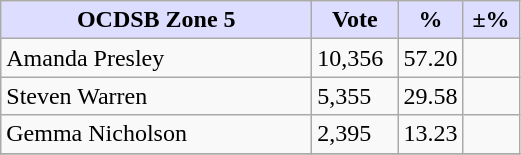<table class="wikitable">
<tr>
<th style="background:#DDDDFF" width="200px">OCDSB Zone 5</th>
<th style="background:#DDDDFF" width="50px">Vote</th>
<th style="background:#DDDDFF" width="30px">%</th>
<th style="background:#DDDDFF" width="30px">±%</th>
</tr>
<tr>
<td>Amanda Presley</td>
<td>10,356</td>
<td>57.20</td>
<td></td>
</tr>
<tr>
<td>Steven Warren</td>
<td>5,355</td>
<td>29.58</td>
<td></td>
</tr>
<tr>
<td>Gemma Nicholson</td>
<td>2,395</td>
<td>13.23</td>
<td></td>
</tr>
<tr>
</tr>
</table>
